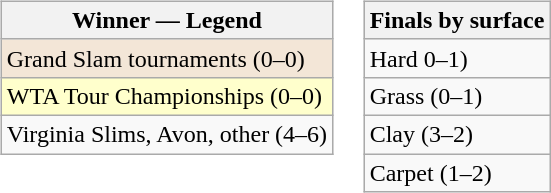<table>
<tr valign=top>
<td><br><table class="wikitable sortable mw-collapsible mw-collapsed">
<tr>
<th>Winner — Legend</th>
</tr>
<tr>
<td style="background:#f3e6d7;">Grand Slam tournaments (0–0)</td>
</tr>
<tr>
<td style="background:#ffc;">WTA Tour Championships (0–0)</td>
</tr>
<tr>
<td>Virginia Slims, Avon, other (4–6)</td>
</tr>
</table>
</td>
<td><br><table class="wikitable sortable mw-collapsible mw-collapsed">
<tr>
<th>Finals by surface</th>
</tr>
<tr>
<td>Hard 0–1)</td>
</tr>
<tr>
<td>Grass (0–1)</td>
</tr>
<tr>
<td>Clay (3–2)</td>
</tr>
<tr>
<td>Carpet (1–2)</td>
</tr>
</table>
</td>
</tr>
</table>
